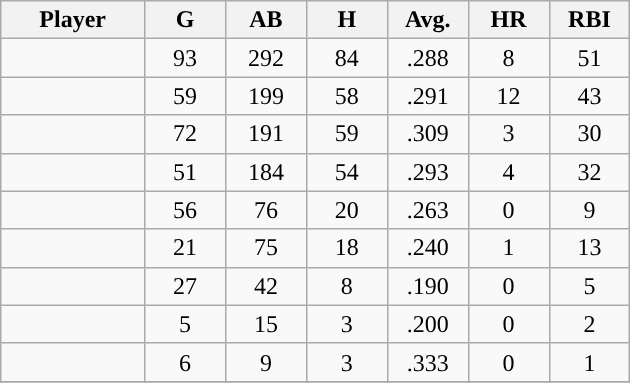<table class="wikitable sortable">
<tr>
<th bgcolor="#DDDDFF" width="16%">Player</th>
<th bgcolor="#DDDDFF" width="9%">G</th>
<th bgcolor="#DDDDFF" width="9%">AB</th>
<th bgcolor="#DDDDFF" width="9%">H</th>
<th bgcolor="#DDDDFF" width="9%">Avg.</th>
<th bgcolor="#DDDDFF" width="9%">HR</th>
<th bgcolor="#DDDDFF" width="9%">RBI</th>
</tr>
<tr align="center">
<td></td>
<td>93</td>
<td>292</td>
<td>84</td>
<td>.288</td>
<td>8</td>
<td>51</td>
</tr>
<tr align="center">
<td></td>
<td>59</td>
<td>199</td>
<td>58</td>
<td>.291</td>
<td>12</td>
<td>43</td>
</tr>
<tr align="center">
<td></td>
<td>72</td>
<td>191</td>
<td>59</td>
<td>.309</td>
<td>3</td>
<td>30</td>
</tr>
<tr align="center">
<td></td>
<td>51</td>
<td>184</td>
<td>54</td>
<td>.293</td>
<td>4</td>
<td>32</td>
</tr>
<tr align="center">
<td></td>
<td>56</td>
<td>76</td>
<td>20</td>
<td>.263</td>
<td>0</td>
<td>9</td>
</tr>
<tr align="center">
<td></td>
<td>21</td>
<td>75</td>
<td>18</td>
<td>.240</td>
<td>1</td>
<td>13</td>
</tr>
<tr align="center">
<td></td>
<td>27</td>
<td>42</td>
<td>8</td>
<td>.190</td>
<td>0</td>
<td>5</td>
</tr>
<tr align="center">
<td></td>
<td>5</td>
<td>15</td>
<td>3</td>
<td>.200</td>
<td>0</td>
<td>2</td>
</tr>
<tr align="center">
<td></td>
<td>6</td>
<td>9</td>
<td>3</td>
<td>.333</td>
<td>0</td>
<td>1</td>
</tr>
<tr align="center">
</tr>
</table>
